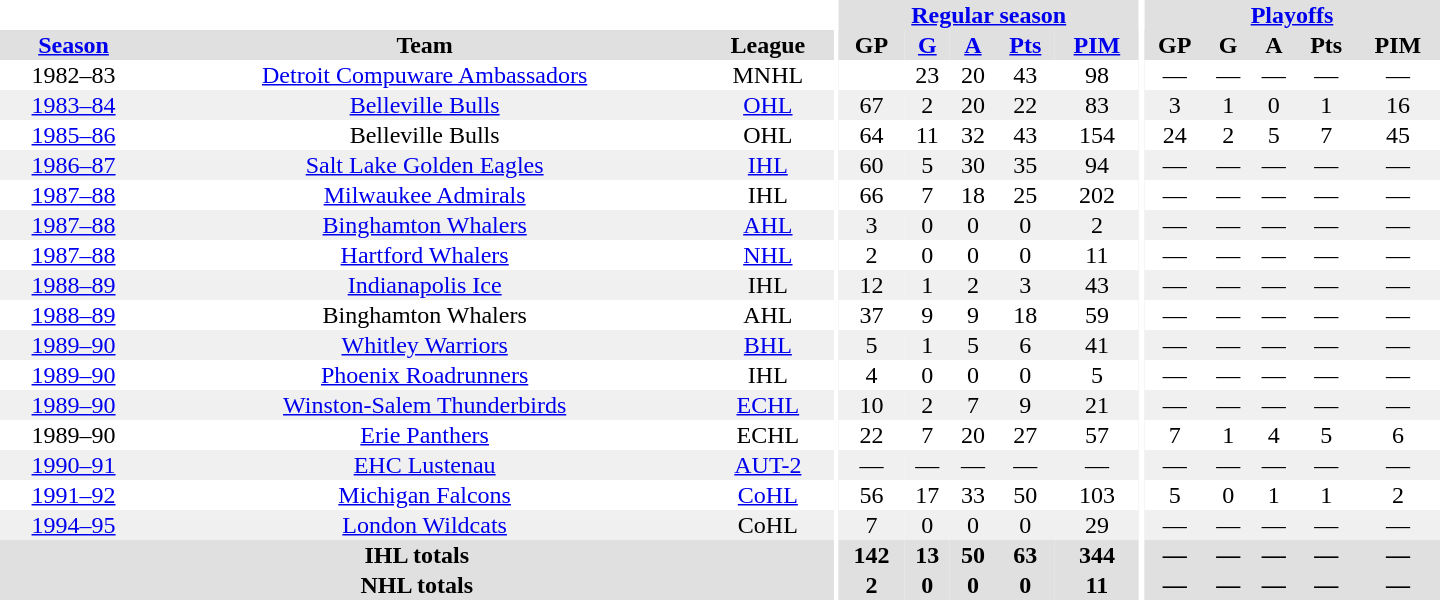<table border="0" cellpadding="1" cellspacing="0" style="text-align:center; width:60em">
<tr bgcolor="#e0e0e0">
<th colspan="3" bgcolor="#ffffff"></th>
<th rowspan="100" bgcolor="#ffffff"></th>
<th colspan="5"><a href='#'>Regular season</a></th>
<th rowspan="100" bgcolor="#ffffff"></th>
<th colspan="5"><a href='#'>Playoffs</a></th>
</tr>
<tr bgcolor="#e0e0e0">
<th><a href='#'>Season</a></th>
<th>Team</th>
<th>League</th>
<th>GP</th>
<th><a href='#'>G</a></th>
<th><a href='#'>A</a></th>
<th><a href='#'>Pts</a></th>
<th><a href='#'>PIM</a></th>
<th>GP</th>
<th>G</th>
<th>A</th>
<th>Pts</th>
<th>PIM</th>
</tr>
<tr>
<td>1982–83</td>
<td><a href='#'>Detroit Compuware Ambassadors</a></td>
<td>MNHL</td>
<td></td>
<td>23</td>
<td>20</td>
<td>43</td>
<td>98</td>
<td>—</td>
<td>—</td>
<td>—</td>
<td>—</td>
<td>—</td>
</tr>
<tr bgcolor="#f0f0f0">
<td><a href='#'>1983–84</a></td>
<td><a href='#'>Belleville Bulls</a></td>
<td><a href='#'>OHL</a></td>
<td>67</td>
<td>2</td>
<td>20</td>
<td>22</td>
<td>83</td>
<td>3</td>
<td>1</td>
<td>0</td>
<td>1</td>
<td>16</td>
</tr>
<tr>
<td><a href='#'>1985–86</a></td>
<td>Belleville Bulls</td>
<td>OHL</td>
<td>64</td>
<td>11</td>
<td>32</td>
<td>43</td>
<td>154</td>
<td>24</td>
<td>2</td>
<td>5</td>
<td>7</td>
<td>45</td>
</tr>
<tr bgcolor="#f0f0f0">
<td><a href='#'>1986–87</a></td>
<td><a href='#'>Salt Lake Golden Eagles</a></td>
<td><a href='#'>IHL</a></td>
<td>60</td>
<td>5</td>
<td>30</td>
<td>35</td>
<td>94</td>
<td>—</td>
<td>—</td>
<td>—</td>
<td>—</td>
<td>—</td>
</tr>
<tr>
<td><a href='#'>1987–88</a></td>
<td><a href='#'>Milwaukee Admirals</a></td>
<td>IHL</td>
<td>66</td>
<td>7</td>
<td>18</td>
<td>25</td>
<td>202</td>
<td>—</td>
<td>—</td>
<td>—</td>
<td>—</td>
<td>—</td>
</tr>
<tr bgcolor="#f0f0f0">
<td><a href='#'>1987–88</a></td>
<td><a href='#'>Binghamton Whalers</a></td>
<td><a href='#'>AHL</a></td>
<td>3</td>
<td>0</td>
<td>0</td>
<td>0</td>
<td>2</td>
<td>—</td>
<td>—</td>
<td>—</td>
<td>—</td>
<td>—</td>
</tr>
<tr>
<td><a href='#'>1987–88</a></td>
<td><a href='#'>Hartford Whalers</a></td>
<td><a href='#'>NHL</a></td>
<td>2</td>
<td>0</td>
<td>0</td>
<td>0</td>
<td>11</td>
<td>—</td>
<td>—</td>
<td>—</td>
<td>—</td>
<td>—</td>
</tr>
<tr bgcolor="#f0f0f0">
<td><a href='#'>1988–89</a></td>
<td><a href='#'>Indianapolis Ice</a></td>
<td>IHL</td>
<td>12</td>
<td>1</td>
<td>2</td>
<td>3</td>
<td>43</td>
<td>—</td>
<td>—</td>
<td>—</td>
<td>—</td>
<td>—</td>
</tr>
<tr>
<td><a href='#'>1988–89</a></td>
<td>Binghamton Whalers</td>
<td>AHL</td>
<td>37</td>
<td>9</td>
<td>9</td>
<td>18</td>
<td>59</td>
<td>—</td>
<td>—</td>
<td>—</td>
<td>—</td>
<td>—</td>
</tr>
<tr bgcolor="#f0f0f0">
<td><a href='#'>1989–90</a></td>
<td><a href='#'>Whitley Warriors</a></td>
<td><a href='#'>BHL</a></td>
<td>5</td>
<td>1</td>
<td>5</td>
<td>6</td>
<td>41</td>
<td>—</td>
<td>—</td>
<td>—</td>
<td>—</td>
<td>—</td>
</tr>
<tr>
<td><a href='#'>1989–90</a></td>
<td><a href='#'>Phoenix Roadrunners</a></td>
<td>IHL</td>
<td>4</td>
<td>0</td>
<td>0</td>
<td>0</td>
<td>5</td>
<td>—</td>
<td>—</td>
<td>—</td>
<td>—</td>
<td>—</td>
</tr>
<tr bgcolor="#f0f0f0">
<td><a href='#'>1989–90</a></td>
<td><a href='#'>Winston-Salem Thunderbirds</a></td>
<td><a href='#'>ECHL</a></td>
<td>10</td>
<td>2</td>
<td>7</td>
<td>9</td>
<td>21</td>
<td>—</td>
<td>—</td>
<td>—</td>
<td>—</td>
<td>—</td>
</tr>
<tr>
<td>1989–90</td>
<td><a href='#'>Erie Panthers</a></td>
<td>ECHL</td>
<td>22</td>
<td>7</td>
<td>20</td>
<td>27</td>
<td>57</td>
<td>7</td>
<td>1</td>
<td>4</td>
<td>5</td>
<td>6</td>
</tr>
<tr bgcolor="#f0f0f0">
<td><a href='#'>1990–91</a></td>
<td><a href='#'>EHC Lustenau</a></td>
<td><a href='#'>AUT-2</a></td>
<td>—</td>
<td>—</td>
<td>—</td>
<td>—</td>
<td>—</td>
<td>—</td>
<td>—</td>
<td>—</td>
<td>—</td>
<td>—</td>
</tr>
<tr>
<td><a href='#'>1991–92</a></td>
<td><a href='#'>Michigan Falcons</a></td>
<td><a href='#'>CoHL</a></td>
<td>56</td>
<td>17</td>
<td>33</td>
<td>50</td>
<td>103</td>
<td>5</td>
<td>0</td>
<td>1</td>
<td>1</td>
<td>2</td>
</tr>
<tr bgcolor="#f0f0f0">
<td><a href='#'>1994–95</a></td>
<td><a href='#'>London Wildcats</a></td>
<td>CoHL</td>
<td>7</td>
<td>0</td>
<td>0</td>
<td>0</td>
<td>29</td>
<td>—</td>
<td>—</td>
<td>—</td>
<td>—</td>
<td>—</td>
</tr>
<tr bgcolor="#e0e0e0">
<th colspan="3">IHL totals</th>
<th>142</th>
<th>13</th>
<th>50</th>
<th>63</th>
<th>344</th>
<th>—</th>
<th>—</th>
<th>—</th>
<th>—</th>
<th>—</th>
</tr>
<tr bgcolor="#e0e0e0">
<th colspan="3">NHL totals</th>
<th>2</th>
<th>0</th>
<th>0</th>
<th>0</th>
<th>11</th>
<th>—</th>
<th>—</th>
<th>—</th>
<th>—</th>
<th>—</th>
</tr>
</table>
